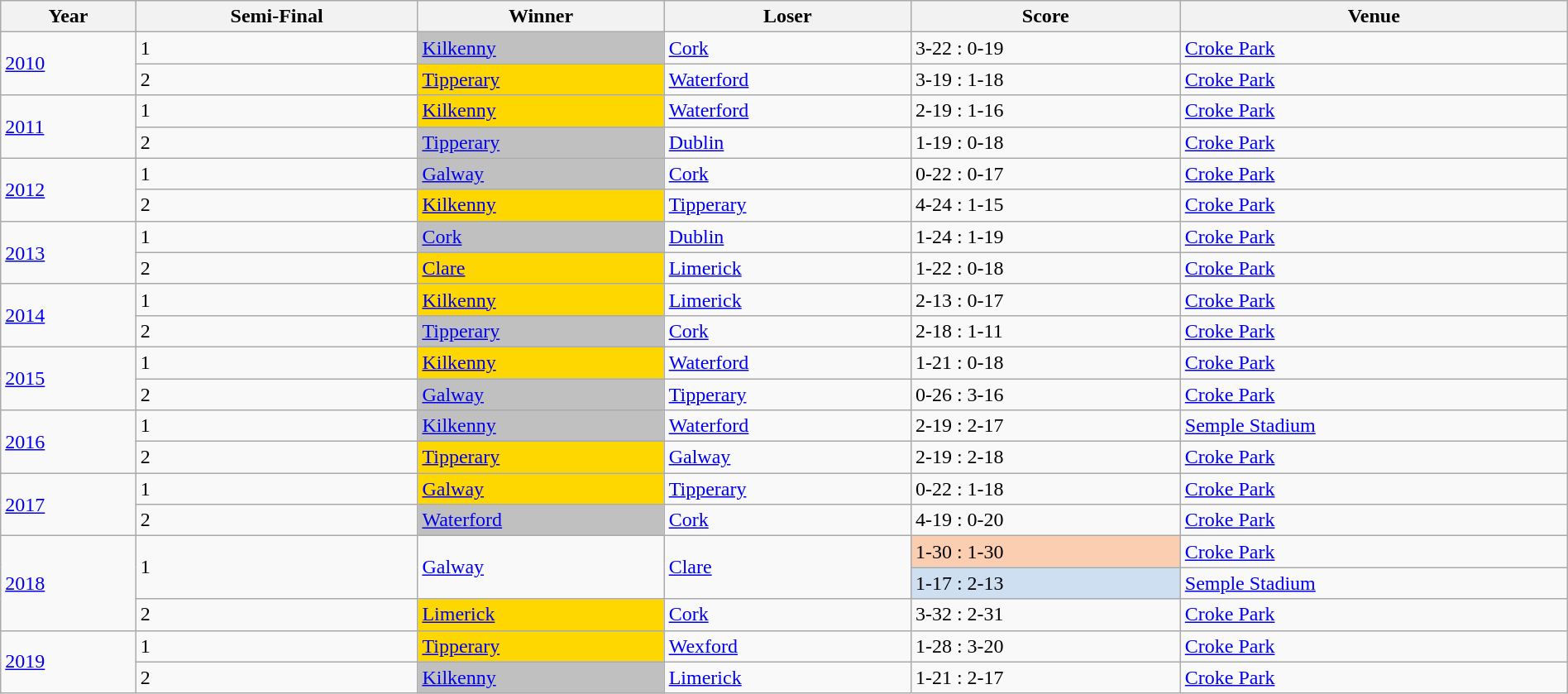<table class="wikitable" width=100%>
<tr>
<th>Year</th>
<th>Semi-Final</th>
<th>Winner</th>
<th>Loser</th>
<th>Score</th>
<th>Venue</th>
</tr>
<tr>
<td rowspan=2><a href='#'>2010</a></td>
<td>1</td>
<td style="background-color:#C0C0C0"><a href='#'>Kilkenny</a></td>
<td><a href='#'>Cork</a></td>
<td>3-22 : 0-19</td>
<td><a href='#'>Croke Park</a></td>
</tr>
<tr>
<td>2</td>
<td style="background-color:#FFD700"><a href='#'>Tipperary</a></td>
<td><a href='#'>Waterford</a></td>
<td>3-19 : 1-18</td>
<td><a href='#'>Croke Park</a></td>
</tr>
<tr>
<td rowspan=2><a href='#'>2011</a></td>
<td>1</td>
<td style="background-color:#FFD700"><a href='#'>Kilkenny</a></td>
<td><a href='#'>Waterford</a></td>
<td>2-19 : 1-16</td>
<td><a href='#'>Croke Park</a></td>
</tr>
<tr>
<td>2</td>
<td style="background-color:#C0C0C0"><a href='#'>Tipperary</a></td>
<td><a href='#'>Dublin</a></td>
<td>1-19 : 0-18</td>
<td><a href='#'>Croke Park</a></td>
</tr>
<tr>
<td rowspan=2><a href='#'>2012</a></td>
<td>1</td>
<td style="background-color:#C0C0C0"><a href='#'>Galway</a></td>
<td><a href='#'>Cork</a></td>
<td>0-22 : 0-17</td>
<td><a href='#'>Croke Park</a></td>
</tr>
<tr>
<td>2</td>
<td style="background-color:#FFD700"><a href='#'>Kilkenny</a></td>
<td><a href='#'>Tipperary</a></td>
<td>4-24 : 1-15</td>
<td><a href='#'>Croke Park</a></td>
</tr>
<tr>
<td rowspan=2><a href='#'>2013</a></td>
<td>1</td>
<td style="background-color:#C0C0C0"><a href='#'>Cork</a></td>
<td><a href='#'>Dublin</a></td>
<td>1-24 : 1-19</td>
<td><a href='#'>Croke Park</a></td>
</tr>
<tr>
<td>2</td>
<td style="background-color:#FFD700"><a href='#'>Clare</a></td>
<td><a href='#'>Limerick</a></td>
<td>1-22 : 0-18</td>
<td><a href='#'>Croke Park</a></td>
</tr>
<tr>
<td rowspan=2><a href='#'>2014</a></td>
<td>1</td>
<td style="background-color:#FFD700"><a href='#'>Kilkenny</a></td>
<td><a href='#'>Limerick</a></td>
<td>2-13 : 0-17</td>
<td><a href='#'>Croke Park</a></td>
</tr>
<tr>
<td>2</td>
<td style="background-color:#C0C0C0"><a href='#'>Tipperary</a></td>
<td><a href='#'>Cork</a></td>
<td>2-18 : 1-11</td>
<td><a href='#'>Croke Park</a></td>
</tr>
<tr>
<td rowspan=2><a href='#'>2015</a></td>
<td>1</td>
<td style="background-color:#FFD700"><a href='#'>Kilkenny</a></td>
<td><a href='#'>Waterford</a></td>
<td>1-21 : 0-18</td>
<td><a href='#'>Croke Park</a></td>
</tr>
<tr>
<td>2</td>
<td style="background-color:#C0C0C0"><a href='#'>Galway</a></td>
<td><a href='#'>Tipperary</a></td>
<td>0-26 : 3-16</td>
<td><a href='#'>Croke Park</a></td>
</tr>
<tr>
<td rowspan=2><a href='#'>2016</a></td>
<td>1</td>
<td style="background-color:#C0C0C0"><a href='#'>Kilkenny</a></td>
<td><a href='#'>Waterford</a></td>
<td>2-19 : 2-17</td>
<td><a href='#'>Semple Stadium</a></td>
</tr>
<tr>
<td>2</td>
<td style="background-color:#FFD700"><a href='#'>Tipperary</a></td>
<td><a href='#'>Galway</a></td>
<td>2-19 : 2-18</td>
<td><a href='#'>Croke Park</a></td>
</tr>
<tr>
<td rowspan=2><a href='#'>2017</a></td>
<td>1</td>
<td style="background-color:#FFD700"><a href='#'>Galway</a></td>
<td><a href='#'>Tipperary</a></td>
<td>0-22 : 1-18</td>
<td><a href='#'>Croke Park</a></td>
</tr>
<tr>
<td>2</td>
<td style="background-color:#C0C0C0"><a href='#'>Waterford</a></td>
<td><a href='#'>Cork</a></td>
<td>4-19 : 0-20</td>
<td><a href='#'>Croke Park</a></td>
</tr>
<tr>
<td rowspan=3><a href='#'>2018</a></td>
<td rowspan=2>1</td>
<td rowspan=2><a href='#'>Galway</a></td>
<td rowspan=2><a href='#'>Clare</a></td>
<td style="background-color:#FBCEB1">1-30 : 1-30</td>
<td><a href='#'>Croke Park</a></td>
</tr>
<tr>
<td style="background-color:#cedff2">1-17 : 2-13</td>
<td><a href='#'>Semple Stadium</a></td>
</tr>
<tr>
<td>2</td>
<td style="background-color:#FFD700"><a href='#'>Limerick</a></td>
<td><a href='#'>Cork</a></td>
<td>3-32 : 2-31</td>
<td><a href='#'>Croke Park</a></td>
</tr>
<tr>
<td rowspan=2><a href='#'>2019</a></td>
<td>1</td>
<td style="background-color:#FFD700"><a href='#'>Tipperary</a></td>
<td><a href='#'>Wexford</a></td>
<td>1-28 : 3-20</td>
<td><a href='#'>Croke Park</a></td>
</tr>
<tr>
<td>2</td>
<td style="background-color:#C0C0C0"><a href='#'>Kilkenny</a></td>
<td><a href='#'>Limerick</a></td>
<td>1-21 : 2-17</td>
<td><a href='#'>Croke Park</a></td>
</tr>
</table>
